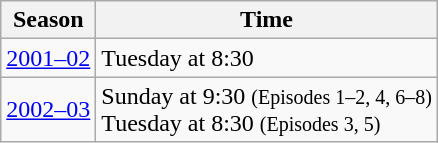<table class="wikitable">
<tr>
<th>Season</th>
<th>Time</th>
</tr>
<tr>
<td><a href='#'>2001–02</a></td>
<td>Tuesday at 8:30</td>
</tr>
<tr>
<td><a href='#'>2002–03</a></td>
<td>Sunday at 9:30 <small>(Episodes 1–2, 4, 6–8)</small><br>Tuesday at 8:30 <small>(Episodes 3, 5)</small></td>
</tr>
</table>
